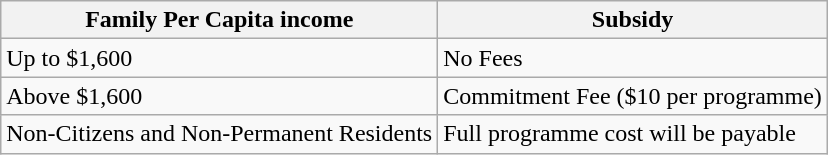<table class="wikitable">
<tr>
<th>Family Per Capita income</th>
<th>Subsidy</th>
</tr>
<tr>
<td>Up to $1,600</td>
<td>No Fees</td>
</tr>
<tr>
<td>Above $1,600</td>
<td>Commitment Fee ($10 per programme)</td>
</tr>
<tr>
<td>Non-Citizens and Non-Permanent Residents</td>
<td>Full programme cost will be payable</td>
</tr>
</table>
